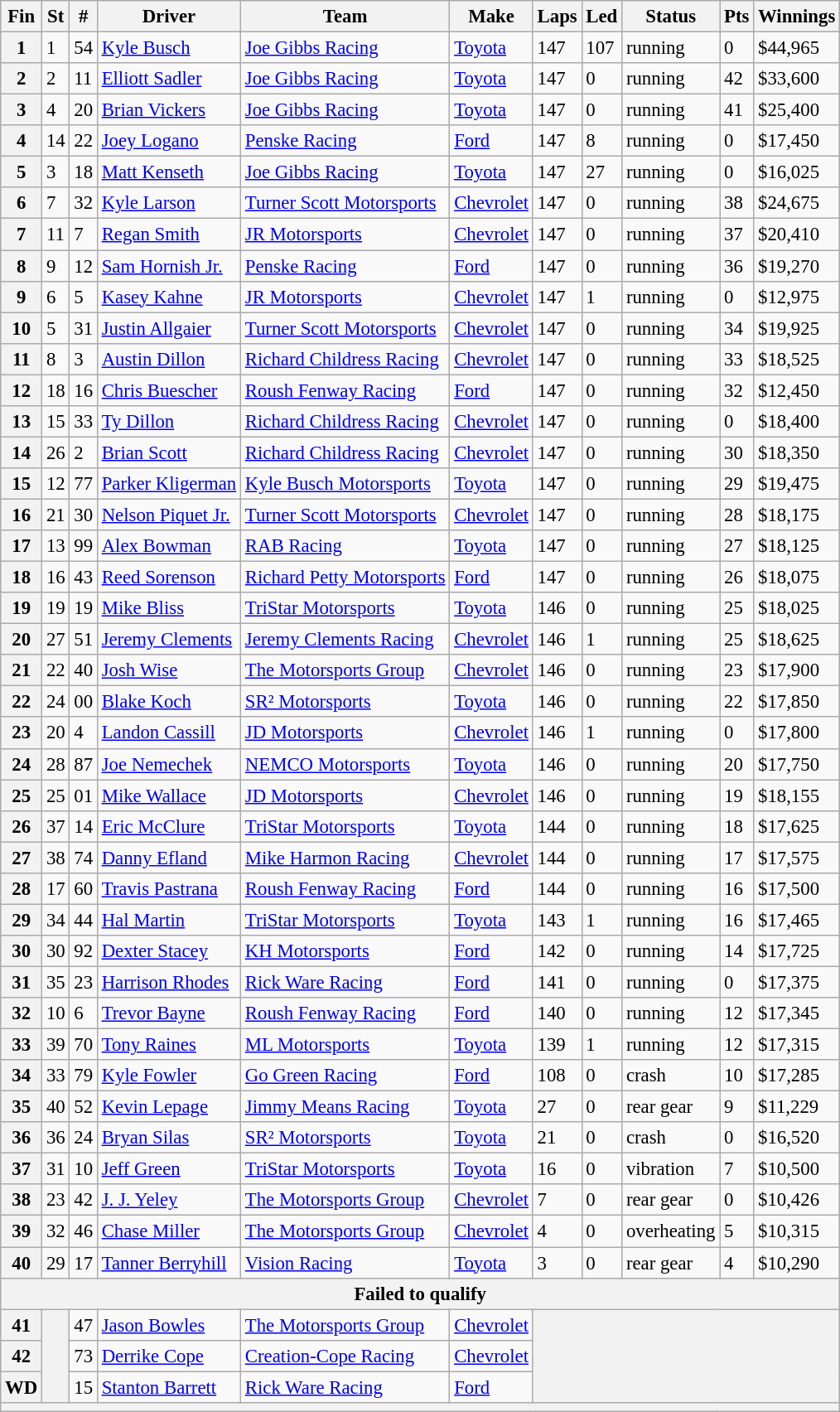<table class="wikitable" style="font-size:95%">
<tr>
<th>Fin</th>
<th>St</th>
<th>#</th>
<th>Driver</th>
<th>Team</th>
<th>Make</th>
<th>Laps</th>
<th>Led</th>
<th>Status</th>
<th>Pts</th>
<th>Winnings</th>
</tr>
<tr>
<th>1</th>
<td>1</td>
<td>54</td>
<td><a href='#'>Kyle Busch</a></td>
<td><a href='#'>Joe Gibbs Racing</a></td>
<td><a href='#'>Toyota</a></td>
<td>147</td>
<td>107</td>
<td>running</td>
<td>0</td>
<td>$44,965</td>
</tr>
<tr>
<th>2</th>
<td>2</td>
<td>11</td>
<td><a href='#'>Elliott Sadler</a></td>
<td><a href='#'>Joe Gibbs Racing</a></td>
<td><a href='#'>Toyota</a></td>
<td>147</td>
<td>0</td>
<td>running</td>
<td>42</td>
<td>$33,600</td>
</tr>
<tr>
<th>3</th>
<td>4</td>
<td>20</td>
<td><a href='#'>Brian Vickers</a></td>
<td><a href='#'>Joe Gibbs Racing</a></td>
<td><a href='#'>Toyota</a></td>
<td>147</td>
<td>0</td>
<td>running</td>
<td>41</td>
<td>$25,400</td>
</tr>
<tr>
<th>4</th>
<td>14</td>
<td>22</td>
<td><a href='#'>Joey Logano</a></td>
<td><a href='#'>Penske Racing</a></td>
<td><a href='#'>Ford</a></td>
<td>147</td>
<td>8</td>
<td>running</td>
<td>0</td>
<td>$17,450</td>
</tr>
<tr>
<th>5</th>
<td>3</td>
<td>18</td>
<td><a href='#'>Matt Kenseth</a></td>
<td><a href='#'>Joe Gibbs Racing</a></td>
<td><a href='#'>Toyota</a></td>
<td>147</td>
<td>27</td>
<td>running</td>
<td>0</td>
<td>$16,025</td>
</tr>
<tr>
<th>6</th>
<td>7</td>
<td>32</td>
<td><a href='#'>Kyle Larson</a></td>
<td><a href='#'>Turner Scott Motorsports</a></td>
<td><a href='#'>Chevrolet</a></td>
<td>147</td>
<td>0</td>
<td>running</td>
<td>38</td>
<td>$24,675</td>
</tr>
<tr>
<th>7</th>
<td>11</td>
<td>7</td>
<td><a href='#'>Regan Smith</a></td>
<td><a href='#'>JR Motorsports</a></td>
<td><a href='#'>Chevrolet</a></td>
<td>147</td>
<td>0</td>
<td>running</td>
<td>37</td>
<td>$20,410</td>
</tr>
<tr>
<th>8</th>
<td>9</td>
<td>12</td>
<td><a href='#'>Sam Hornish Jr.</a></td>
<td><a href='#'>Penske Racing</a></td>
<td><a href='#'>Ford</a></td>
<td>147</td>
<td>0</td>
<td>running</td>
<td>36</td>
<td>$19,270</td>
</tr>
<tr>
<th>9</th>
<td>6</td>
<td>5</td>
<td><a href='#'>Kasey Kahne</a></td>
<td><a href='#'>JR Motorsports</a></td>
<td><a href='#'>Chevrolet</a></td>
<td>147</td>
<td>1</td>
<td>running</td>
<td>0</td>
<td>$12,975</td>
</tr>
<tr>
<th>10</th>
<td>5</td>
<td>31</td>
<td><a href='#'>Justin Allgaier</a></td>
<td><a href='#'>Turner Scott Motorsports</a></td>
<td><a href='#'>Chevrolet</a></td>
<td>147</td>
<td>0</td>
<td>running</td>
<td>34</td>
<td>$19,925</td>
</tr>
<tr>
<th>11</th>
<td>8</td>
<td>3</td>
<td><a href='#'>Austin Dillon</a></td>
<td><a href='#'>Richard Childress Racing</a></td>
<td><a href='#'>Chevrolet</a></td>
<td>147</td>
<td>0</td>
<td>running</td>
<td>33</td>
<td>$18,525</td>
</tr>
<tr>
<th>12</th>
<td>18</td>
<td>16</td>
<td><a href='#'>Chris Buescher</a></td>
<td><a href='#'>Roush Fenway Racing</a></td>
<td><a href='#'>Ford</a></td>
<td>147</td>
<td>0</td>
<td>running</td>
<td>32</td>
<td>$12,450</td>
</tr>
<tr>
<th>13</th>
<td>15</td>
<td>33</td>
<td><a href='#'>Ty Dillon</a></td>
<td><a href='#'>Richard Childress Racing</a></td>
<td><a href='#'>Chevrolet</a></td>
<td>147</td>
<td>0</td>
<td>running</td>
<td>0</td>
<td>$18,400</td>
</tr>
<tr>
<th>14</th>
<td>26</td>
<td>2</td>
<td><a href='#'>Brian Scott</a></td>
<td><a href='#'>Richard Childress Racing</a></td>
<td><a href='#'>Chevrolet</a></td>
<td>147</td>
<td>0</td>
<td>running</td>
<td>30</td>
<td>$18,350</td>
</tr>
<tr>
<th>15</th>
<td>12</td>
<td>77</td>
<td><a href='#'>Parker Kligerman</a></td>
<td><a href='#'>Kyle Busch Motorsports</a></td>
<td><a href='#'>Toyota</a></td>
<td>147</td>
<td>0</td>
<td>running</td>
<td>29</td>
<td>$19,475</td>
</tr>
<tr>
<th>16</th>
<td>21</td>
<td>30</td>
<td><a href='#'>Nelson Piquet Jr.</a></td>
<td><a href='#'>Turner Scott Motorsports</a></td>
<td><a href='#'>Chevrolet</a></td>
<td>147</td>
<td>0</td>
<td>running</td>
<td>28</td>
<td>$18,175</td>
</tr>
<tr>
<th>17</th>
<td>13</td>
<td>99</td>
<td><a href='#'>Alex Bowman</a></td>
<td><a href='#'>RAB Racing</a></td>
<td><a href='#'>Toyota</a></td>
<td>147</td>
<td>0</td>
<td>running</td>
<td>27</td>
<td>$18,125</td>
</tr>
<tr>
<th>18</th>
<td>16</td>
<td>43</td>
<td><a href='#'>Reed Sorenson</a></td>
<td><a href='#'>Richard Petty Motorsports</a></td>
<td><a href='#'>Ford</a></td>
<td>147</td>
<td>0</td>
<td>running</td>
<td>26</td>
<td>$18,075</td>
</tr>
<tr>
<th>19</th>
<td>19</td>
<td>19</td>
<td><a href='#'>Mike Bliss</a></td>
<td><a href='#'>TriStar Motorsports</a></td>
<td><a href='#'>Toyota</a></td>
<td>146</td>
<td>0</td>
<td>running</td>
<td>25</td>
<td>$18,025</td>
</tr>
<tr>
<th>20</th>
<td>27</td>
<td>51</td>
<td><a href='#'>Jeremy Clements</a></td>
<td><a href='#'>Jeremy Clements Racing</a></td>
<td><a href='#'>Chevrolet</a></td>
<td>146</td>
<td>1</td>
<td>running</td>
<td>25</td>
<td>$18,625</td>
</tr>
<tr>
<th>21</th>
<td>22</td>
<td>40</td>
<td><a href='#'>Josh Wise</a></td>
<td><a href='#'>The Motorsports Group</a></td>
<td><a href='#'>Chevrolet</a></td>
<td>146</td>
<td>0</td>
<td>running</td>
<td>23</td>
<td>$17,900</td>
</tr>
<tr>
<th>22</th>
<td>24</td>
<td>00</td>
<td><a href='#'>Blake Koch</a></td>
<td><a href='#'>SR² Motorsports</a></td>
<td><a href='#'>Toyota</a></td>
<td>146</td>
<td>0</td>
<td>running</td>
<td>22</td>
<td>$17,850</td>
</tr>
<tr>
<th>23</th>
<td>20</td>
<td>4</td>
<td><a href='#'>Landon Cassill</a></td>
<td><a href='#'>JD Motorsports</a></td>
<td><a href='#'>Chevrolet</a></td>
<td>146</td>
<td>1</td>
<td>running</td>
<td>0</td>
<td>$17,800</td>
</tr>
<tr>
<th>24</th>
<td>28</td>
<td>87</td>
<td><a href='#'>Joe Nemechek</a></td>
<td><a href='#'>NEMCO Motorsports</a></td>
<td><a href='#'>Toyota</a></td>
<td>146</td>
<td>0</td>
<td>running</td>
<td>20</td>
<td>$17,750</td>
</tr>
<tr>
<th>25</th>
<td>25</td>
<td>01</td>
<td><a href='#'>Mike Wallace</a></td>
<td><a href='#'>JD Motorsports</a></td>
<td><a href='#'>Chevrolet</a></td>
<td>146</td>
<td>0</td>
<td>running</td>
<td>19</td>
<td>$18,155</td>
</tr>
<tr>
<th>26</th>
<td>37</td>
<td>14</td>
<td><a href='#'>Eric McClure</a></td>
<td><a href='#'>TriStar Motorsports</a></td>
<td><a href='#'>Toyota</a></td>
<td>144</td>
<td>0</td>
<td>running</td>
<td>18</td>
<td>$17,625</td>
</tr>
<tr>
<th>27</th>
<td>38</td>
<td>74</td>
<td><a href='#'>Danny Efland</a></td>
<td><a href='#'>Mike Harmon Racing</a></td>
<td><a href='#'>Chevrolet</a></td>
<td>144</td>
<td>0</td>
<td>running</td>
<td>17</td>
<td>$17,575</td>
</tr>
<tr>
<th>28</th>
<td>17</td>
<td>60</td>
<td><a href='#'>Travis Pastrana</a></td>
<td><a href='#'>Roush Fenway Racing</a></td>
<td><a href='#'>Ford</a></td>
<td>144</td>
<td>0</td>
<td>running</td>
<td>16</td>
<td>$17,500</td>
</tr>
<tr>
<th>29</th>
<td>34</td>
<td>44</td>
<td><a href='#'>Hal Martin</a></td>
<td><a href='#'>TriStar Motorsports</a></td>
<td><a href='#'>Toyota</a></td>
<td>143</td>
<td>1</td>
<td>running</td>
<td>16</td>
<td>$17,465</td>
</tr>
<tr>
<th>30</th>
<td>30</td>
<td>92</td>
<td><a href='#'>Dexter Stacey</a></td>
<td><a href='#'>KH Motorsports</a></td>
<td><a href='#'>Ford</a></td>
<td>142</td>
<td>0</td>
<td>running</td>
<td>14</td>
<td>$17,725</td>
</tr>
<tr>
<th>31</th>
<td>35</td>
<td>23</td>
<td><a href='#'>Harrison Rhodes</a></td>
<td><a href='#'>Rick Ware Racing</a></td>
<td><a href='#'>Ford</a></td>
<td>141</td>
<td>0</td>
<td>running</td>
<td>0</td>
<td>$17,375</td>
</tr>
<tr>
<th>32</th>
<td>10</td>
<td>6</td>
<td><a href='#'>Trevor Bayne</a></td>
<td><a href='#'>Roush Fenway Racing</a></td>
<td><a href='#'>Ford</a></td>
<td>140</td>
<td>0</td>
<td>running</td>
<td>12</td>
<td>$17,345</td>
</tr>
<tr>
<th>33</th>
<td>39</td>
<td>70</td>
<td><a href='#'>Tony Raines</a></td>
<td><a href='#'>ML Motorsports</a></td>
<td><a href='#'>Toyota</a></td>
<td>139</td>
<td>1</td>
<td>running</td>
<td>12</td>
<td>$17,315</td>
</tr>
<tr>
<th>34</th>
<td>33</td>
<td>79</td>
<td><a href='#'>Kyle Fowler</a></td>
<td><a href='#'>Go Green Racing</a></td>
<td><a href='#'>Ford</a></td>
<td>108</td>
<td>0</td>
<td>crash</td>
<td>10</td>
<td>$17,285</td>
</tr>
<tr>
<th>35</th>
<td>40</td>
<td>52</td>
<td><a href='#'>Kevin Lepage</a></td>
<td><a href='#'>Jimmy Means Racing</a></td>
<td><a href='#'>Toyota</a></td>
<td>27</td>
<td>0</td>
<td>rear gear</td>
<td>9</td>
<td>$11,229</td>
</tr>
<tr>
<th>36</th>
<td>36</td>
<td>24</td>
<td><a href='#'>Bryan Silas</a></td>
<td><a href='#'>SR² Motorsports</a></td>
<td><a href='#'>Toyota</a></td>
<td>21</td>
<td>0</td>
<td>crash</td>
<td>0</td>
<td>$16,520</td>
</tr>
<tr>
<th>37</th>
<td>31</td>
<td>10</td>
<td><a href='#'>Jeff Green</a></td>
<td><a href='#'>TriStar Motorsports</a></td>
<td><a href='#'>Toyota</a></td>
<td>16</td>
<td>0</td>
<td>vibration</td>
<td>7</td>
<td>$10,500</td>
</tr>
<tr>
<th>38</th>
<td>23</td>
<td>42</td>
<td><a href='#'>J. J. Yeley</a></td>
<td><a href='#'>The Motorsports Group</a></td>
<td><a href='#'>Chevrolet</a></td>
<td>7</td>
<td>0</td>
<td>rear gear</td>
<td>0</td>
<td>$10,426</td>
</tr>
<tr>
<th>39</th>
<td>32</td>
<td>46</td>
<td><a href='#'>Chase Miller</a></td>
<td><a href='#'>The Motorsports Group</a></td>
<td><a href='#'>Chevrolet</a></td>
<td>4</td>
<td>0</td>
<td>overheating</td>
<td>5</td>
<td>$10,315</td>
</tr>
<tr>
<th>40</th>
<td>29</td>
<td>17</td>
<td><a href='#'>Tanner Berryhill</a></td>
<td><a href='#'>Vision Racing</a></td>
<td><a href='#'>Toyota</a></td>
<td>3</td>
<td>0</td>
<td>rear gear</td>
<td>4</td>
<td>$10,290</td>
</tr>
<tr>
<th colspan="11">Failed to qualify</th>
</tr>
<tr>
<th>41</th>
<th rowspan="3"></th>
<td>47</td>
<td><a href='#'>Jason Bowles</a></td>
<td><a href='#'>The Motorsports Group</a></td>
<td><a href='#'>Chevrolet</a></td>
<th colspan="5" rowspan="3"></th>
</tr>
<tr>
<th>42</th>
<td>73</td>
<td><a href='#'>Derrike Cope</a></td>
<td><a href='#'>Creation-Cope Racing</a></td>
<td><a href='#'>Chevrolet</a></td>
</tr>
<tr>
<th>WD</th>
<td>15</td>
<td><a href='#'>Stanton Barrett</a></td>
<td><a href='#'>Rick Ware Racing</a></td>
<td><a href='#'>Ford</a></td>
</tr>
<tr>
<th colspan="11"></th>
</tr>
</table>
